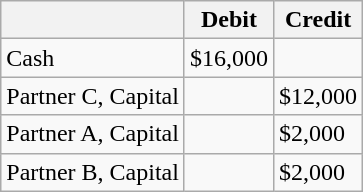<table class="wikitable">
<tr>
<th></th>
<th>Debit</th>
<th>Credit</th>
</tr>
<tr>
<td>Cash</td>
<td>$16,000</td>
<td></td>
</tr>
<tr>
<td>Partner C, Capital</td>
<td></td>
<td>$12,000</td>
</tr>
<tr>
<td>Partner A, Capital</td>
<td></td>
<td>$2,000</td>
</tr>
<tr>
<td>Partner B, Capital</td>
<td></td>
<td>$2,000</td>
</tr>
</table>
